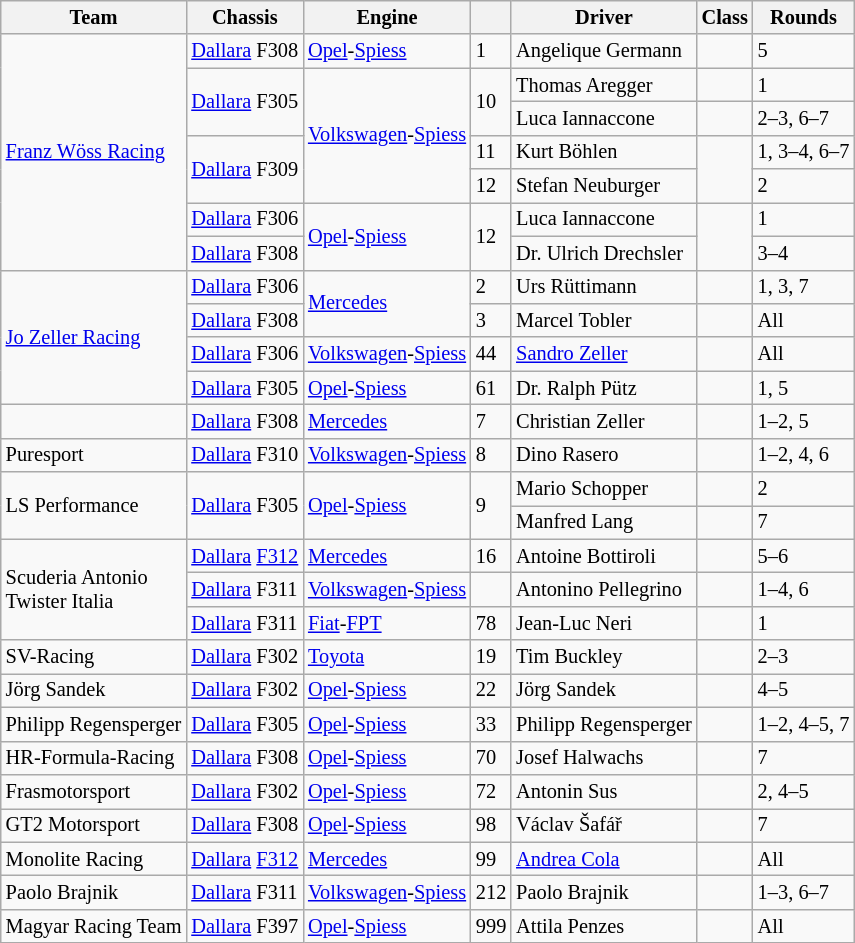<table class="wikitable" style="font-size: 85%;">
<tr>
<th>Team</th>
<th>Chassis</th>
<th>Engine</th>
<th></th>
<th>Driver</th>
<th>Class</th>
<th>Rounds</th>
</tr>
<tr>
<td rowspan=7> <a href='#'>Franz Wöss Racing</a></td>
<td><a href='#'>Dallara</a> F308</td>
<td><a href='#'>Opel</a>-<a href='#'>Spiess</a></td>
<td>1</td>
<td> Angelique Germann</td>
<td align=center></td>
<td>5</td>
</tr>
<tr>
<td rowspan=2><a href='#'>Dallara</a> F305</td>
<td rowspan=4><a href='#'>Volkswagen</a>-<a href='#'>Spiess</a></td>
<td rowspan=2>10</td>
<td> Thomas Aregger</td>
<td align=center></td>
<td>1</td>
</tr>
<tr>
<td> Luca Iannaccone</td>
<td align=center></td>
<td>2–3, 6–7</td>
</tr>
<tr>
<td rowspan=2><a href='#'>Dallara</a> F309</td>
<td>11</td>
<td> Kurt Böhlen</td>
<td align=center rowspan=2></td>
<td>1, 3–4, 6–7</td>
</tr>
<tr>
<td>12</td>
<td> Stefan Neuburger</td>
<td>2</td>
</tr>
<tr>
<td><a href='#'>Dallara</a> F306</td>
<td rowspan=2><a href='#'>Opel</a>-<a href='#'>Spiess</a></td>
<td rowspan=2>12</td>
<td> Luca Iannaccone</td>
<td rowspan=2 align=center></td>
<td>1</td>
</tr>
<tr>
<td><a href='#'>Dallara</a> F308</td>
<td> Dr. Ulrich Drechsler</td>
<td>3–4</td>
</tr>
<tr>
<td rowspan=4> <a href='#'>Jo Zeller Racing</a></td>
<td><a href='#'>Dallara</a> F306</td>
<td rowspan=2><a href='#'>Mercedes</a></td>
<td>2</td>
<td> Urs Rüttimann</td>
<td align=center></td>
<td>1, 3, 7</td>
</tr>
<tr>
<td><a href='#'>Dallara</a> F308</td>
<td>3</td>
<td> Marcel Tobler</td>
<td align=center></td>
<td>All</td>
</tr>
<tr>
<td><a href='#'>Dallara</a> F306</td>
<td><a href='#'>Volkswagen</a>-<a href='#'>Spiess</a></td>
<td>44</td>
<td> <a href='#'>Sandro Zeller</a></td>
<td align=center></td>
<td>All</td>
</tr>
<tr>
<td><a href='#'>Dallara</a> F305</td>
<td><a href='#'>Opel</a>-<a href='#'>Spiess</a></td>
<td>61</td>
<td> Dr. Ralph Pütz</td>
<td align=center></td>
<td>1, 5</td>
</tr>
<tr>
<td rowspan=1> </td>
<td><a href='#'>Dallara</a> F308</td>
<td><a href='#'>Mercedes</a></td>
<td>7</td>
<td> Christian Zeller</td>
<td align=center></td>
<td>1–2, 5</td>
</tr>
<tr>
<td rowspan=1> Puresport</td>
<td><a href='#'>Dallara</a> F310</td>
<td><a href='#'>Volkswagen</a>-<a href='#'>Spiess</a></td>
<td>8</td>
<td> Dino Rasero</td>
<td align=center></td>
<td>1–2, 4, 6</td>
</tr>
<tr>
<td rowspan=2> LS Performance</td>
<td rowspan=2><a href='#'>Dallara</a> F305</td>
<td rowspan=2><a href='#'>Opel</a>-<a href='#'>Spiess</a></td>
<td rowspan=2>9</td>
<td> Mario Schopper</td>
<td align=center></td>
<td>2</td>
</tr>
<tr>
<td> Manfred Lang</td>
<td align=center></td>
<td>7</td>
</tr>
<tr>
<td rowspan=3> Scuderia Antonio<br> Twister Italia</td>
<td><a href='#'>Dallara</a> <a href='#'>F312</a></td>
<td><a href='#'>Mercedes</a></td>
<td>16</td>
<td> Antoine Bottiroli</td>
<td align=center></td>
<td>5–6</td>
</tr>
<tr>
<td><a href='#'>Dallara</a> F311</td>
<td><a href='#'>Volkswagen</a>-<a href='#'>Spiess</a></td>
<td></td>
<td> Antonino Pellegrino</td>
<td align=center></td>
<td>1–4, 6</td>
</tr>
<tr>
<td><a href='#'>Dallara</a> F311</td>
<td><a href='#'>Fiat</a>-<a href='#'>FPT</a></td>
<td>78</td>
<td> Jean-Luc Neri</td>
<td align=center></td>
<td>1</td>
</tr>
<tr>
<td rowspan=1> SV-Racing</td>
<td><a href='#'>Dallara</a> F302</td>
<td><a href='#'>Toyota</a></td>
<td>19</td>
<td> Tim Buckley</td>
<td align=center></td>
<td>2–3</td>
</tr>
<tr>
<td rowspan=1> Jörg Sandek</td>
<td><a href='#'>Dallara</a> F302</td>
<td><a href='#'>Opel</a>-<a href='#'>Spiess</a></td>
<td>22</td>
<td> Jörg Sandek</td>
<td align=center></td>
<td>4–5</td>
</tr>
<tr>
<td rowspan=1> Philipp Regensperger</td>
<td><a href='#'>Dallara</a> F305</td>
<td><a href='#'>Opel</a>-<a href='#'>Spiess</a></td>
<td>33</td>
<td> Philipp Regensperger</td>
<td align=center></td>
<td>1–2, 4–5, 7</td>
</tr>
<tr>
<td rowspan=1> HR-Formula-Racing</td>
<td><a href='#'>Dallara</a> F308</td>
<td><a href='#'>Opel</a>-<a href='#'>Spiess</a></td>
<td>70</td>
<td> Josef Halwachs</td>
<td align=center></td>
<td>7</td>
</tr>
<tr>
<td rowspan=1> Frasmotorsport</td>
<td><a href='#'>Dallara</a> F302</td>
<td><a href='#'>Opel</a>-<a href='#'>Spiess</a></td>
<td>72</td>
<td> Antonin Sus</td>
<td align=center></td>
<td>2, 4–5</td>
</tr>
<tr>
<td rowspan=1> GT2 Motorsport</td>
<td><a href='#'>Dallara</a> F308</td>
<td><a href='#'>Opel</a>-<a href='#'>Spiess</a></td>
<td>98</td>
<td> Václav Šafář</td>
<td align=center></td>
<td>7</td>
</tr>
<tr>
<td rowspan=1> Monolite Racing</td>
<td><a href='#'>Dallara</a> <a href='#'>F312</a></td>
<td><a href='#'>Mercedes</a></td>
<td>99</td>
<td> <a href='#'>Andrea Cola</a></td>
<td align=center></td>
<td>All</td>
</tr>
<tr>
<td rowspan=1> Paolo Brajnik</td>
<td><a href='#'>Dallara</a> F311</td>
<td><a href='#'>Volkswagen</a>-<a href='#'>Spiess</a></td>
<td>212</td>
<td> Paolo Brajnik</td>
<td align=center></td>
<td>1–3, 6–7</td>
</tr>
<tr>
<td rowspan=1> Magyar Racing Team</td>
<td><a href='#'>Dallara</a> F397</td>
<td><a href='#'>Opel</a>-<a href='#'>Spiess</a></td>
<td>999</td>
<td> Attila Penzes</td>
<td align=center></td>
<td>All</td>
</tr>
</table>
